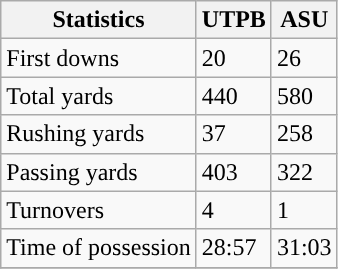<table class="wikitable" style="float: left;">
<tr>
<th>Statistics</th>
<th>UTPB</th>
<th>ASU</th>
</tr>
<tr>
<td>First downs</td>
<td>20</td>
<td>26</td>
</tr>
<tr>
<td>Total yards</td>
<td>440</td>
<td>580</td>
</tr>
<tr>
<td>Rushing yards</td>
<td>37</td>
<td>258</td>
</tr>
<tr>
<td>Passing yards</td>
<td>403</td>
<td>322</td>
</tr>
<tr>
<td>Turnovers</td>
<td>4</td>
<td>1</td>
</tr>
<tr>
<td>Time of possession</td>
<td>28:57</td>
<td>31:03</td>
</tr>
<tr>
</tr>
</table>
